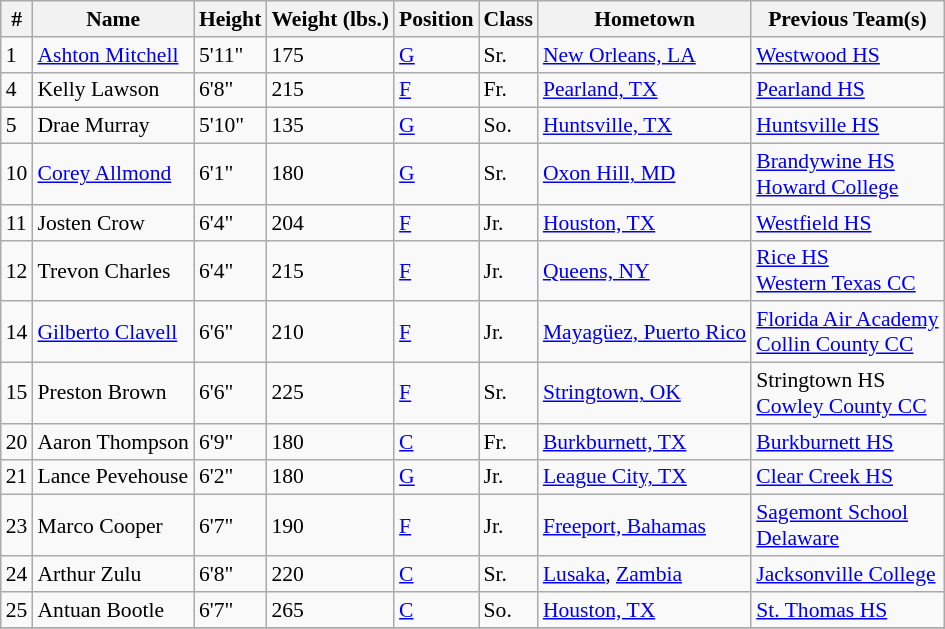<table class="wikitable" style="font-size: 90%">
<tr>
<th>#</th>
<th>Name</th>
<th>Height</th>
<th>Weight (lbs.)</th>
<th>Position</th>
<th>Class</th>
<th>Hometown</th>
<th>Previous Team(s)</th>
</tr>
<tr>
<td>1</td>
<td><a href='#'>Ashton Mitchell</a></td>
<td>5'11"</td>
<td>175</td>
<td><a href='#'>G</a></td>
<td>Sr.</td>
<td><a href='#'>New Orleans, LA</a></td>
<td><a href='#'>Westwood HS</a></td>
</tr>
<tr>
<td>4</td>
<td>Kelly Lawson</td>
<td>6'8"</td>
<td>215</td>
<td><a href='#'>F</a></td>
<td>Fr.</td>
<td><a href='#'>Pearland, TX</a></td>
<td><a href='#'>Pearland HS</a></td>
</tr>
<tr>
<td>5</td>
<td>Drae Murray</td>
<td>5'10"</td>
<td>135</td>
<td><a href='#'>G</a></td>
<td>So.</td>
<td><a href='#'>Huntsville, TX</a></td>
<td><a href='#'>Huntsville HS</a></td>
</tr>
<tr>
<td>10</td>
<td><a href='#'>Corey Allmond</a></td>
<td>6'1"</td>
<td>180</td>
<td><a href='#'>G</a></td>
<td>Sr.</td>
<td><a href='#'>Oxon Hill, MD</a></td>
<td><a href='#'>Brandywine HS</a><br><a href='#'>Howard College</a></td>
</tr>
<tr>
<td>11</td>
<td>Josten Crow</td>
<td>6'4"</td>
<td>204</td>
<td><a href='#'>F</a></td>
<td>Jr.</td>
<td><a href='#'>Houston, TX</a></td>
<td><a href='#'>Westfield HS</a></td>
</tr>
<tr>
<td>12</td>
<td>Trevon Charles</td>
<td>6'4"</td>
<td>215</td>
<td><a href='#'>F</a></td>
<td>Jr.</td>
<td><a href='#'>Queens, NY</a></td>
<td><a href='#'>Rice HS</a><br><a href='#'>Western Texas CC</a></td>
</tr>
<tr>
<td>14</td>
<td><a href='#'>Gilberto Clavell</a></td>
<td>6'6"</td>
<td>210</td>
<td><a href='#'>F</a></td>
<td>Jr.</td>
<td><a href='#'>Mayagüez, Puerto Rico</a></td>
<td><a href='#'>Florida Air Academy</a><br><a href='#'>Collin County CC</a></td>
</tr>
<tr>
<td>15</td>
<td>Preston Brown</td>
<td>6'6"</td>
<td>225</td>
<td><a href='#'>F</a></td>
<td>Sr.</td>
<td><a href='#'>Stringtown, OK</a></td>
<td>Stringtown HS<br><a href='#'>Cowley County CC</a></td>
</tr>
<tr>
<td>20</td>
<td>Aaron Thompson</td>
<td>6'9"</td>
<td>180</td>
<td><a href='#'>C</a></td>
<td>Fr.</td>
<td><a href='#'>Burkburnett, TX</a></td>
<td><a href='#'>Burkburnett HS</a></td>
</tr>
<tr>
<td>21</td>
<td>Lance Pevehouse</td>
<td>6'2"</td>
<td>180</td>
<td><a href='#'>G</a></td>
<td>Jr.</td>
<td><a href='#'>League City, TX</a></td>
<td><a href='#'>Clear Creek HS</a></td>
</tr>
<tr>
<td>23</td>
<td>Marco Cooper</td>
<td>6'7"</td>
<td>190</td>
<td><a href='#'>F</a></td>
<td>Jr.</td>
<td><a href='#'>Freeport, Bahamas</a></td>
<td><a href='#'>Sagemont School</a><br><a href='#'>Delaware</a></td>
</tr>
<tr>
<td>24</td>
<td>Arthur Zulu</td>
<td>6'8"</td>
<td>220</td>
<td><a href='#'>C</a></td>
<td>Sr.</td>
<td><a href='#'>Lusaka</a>, <a href='#'>Zambia</a></td>
<td><a href='#'>Jacksonville College</a></td>
</tr>
<tr>
<td>25</td>
<td>Antuan Bootle</td>
<td>6'7"</td>
<td>265</td>
<td><a href='#'>C</a></td>
<td>So.</td>
<td><a href='#'>Houston, TX</a></td>
<td><a href='#'>St. Thomas HS</a></td>
</tr>
<tr>
</tr>
</table>
